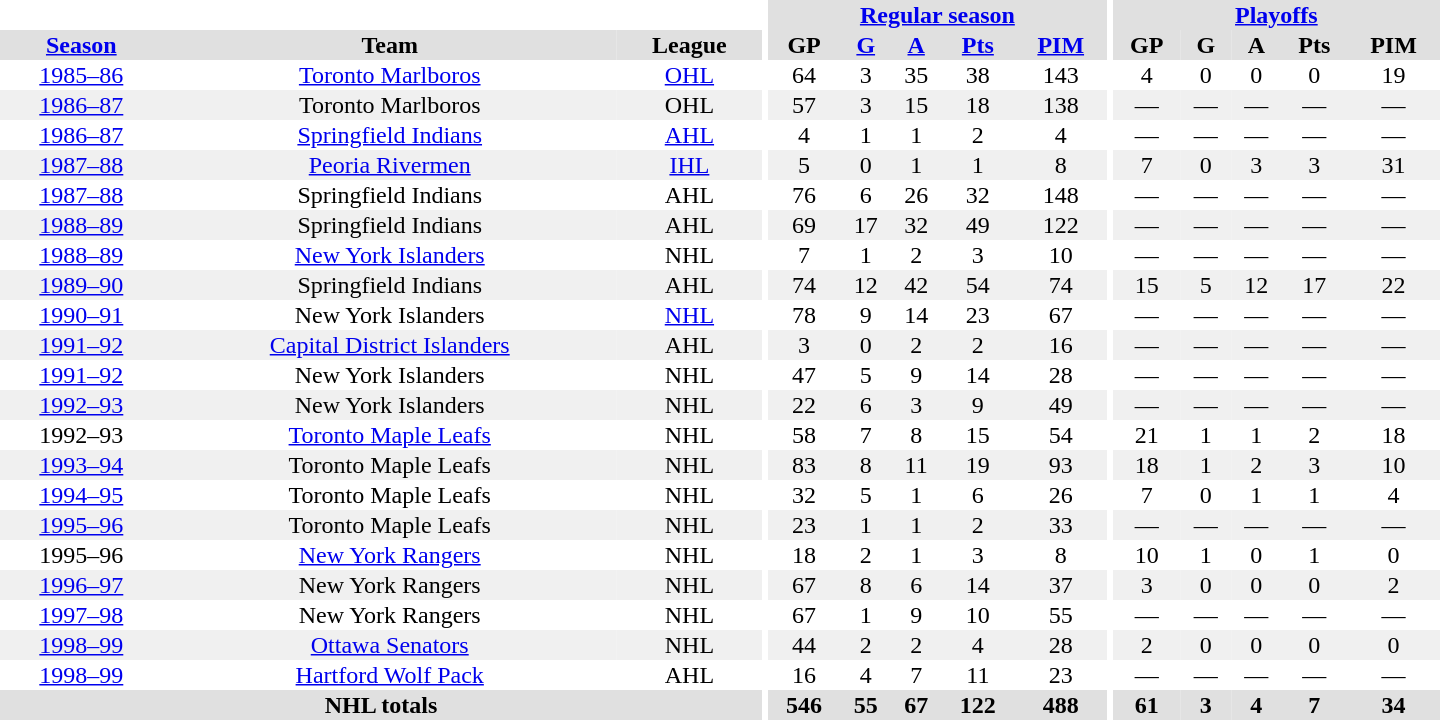<table border="0" cellpadding="1" cellspacing="0" style="text-align:center; width:60em">
<tr bgcolor="#e0e0e0">
<th colspan="3" bgcolor="#ffffff"></th>
<th rowspan="100" bgcolor="#ffffff"></th>
<th colspan="5"><a href='#'>Regular season</a></th>
<th rowspan="100" bgcolor="#ffffff"></th>
<th colspan="5"><a href='#'>Playoffs</a></th>
</tr>
<tr bgcolor="#e0e0e0">
<th><a href='#'>Season</a></th>
<th>Team</th>
<th>League</th>
<th>GP</th>
<th><a href='#'>G</a></th>
<th><a href='#'>A</a></th>
<th><a href='#'>Pts</a></th>
<th><a href='#'>PIM</a></th>
<th>GP</th>
<th>G</th>
<th>A</th>
<th>Pts</th>
<th>PIM</th>
</tr>
<tr>
<td><a href='#'>1985–86</a></td>
<td><a href='#'>Toronto Marlboros</a></td>
<td><a href='#'>OHL</a></td>
<td>64</td>
<td>3</td>
<td>35</td>
<td>38</td>
<td>143</td>
<td>4</td>
<td>0</td>
<td>0</td>
<td>0</td>
<td>19</td>
</tr>
<tr bgcolor="f0f0f0">
<td><a href='#'>1986–87</a></td>
<td>Toronto Marlboros</td>
<td>OHL</td>
<td>57</td>
<td>3</td>
<td>15</td>
<td>18</td>
<td>138</td>
<td>—</td>
<td>—</td>
<td>—</td>
<td>—</td>
<td>—</td>
</tr>
<tr>
<td><a href='#'>1986–87</a></td>
<td><a href='#'>Springfield Indians</a></td>
<td><a href='#'>AHL</a></td>
<td>4</td>
<td>1</td>
<td>1</td>
<td>2</td>
<td>4</td>
<td>—</td>
<td>—</td>
<td>—</td>
<td>—</td>
<td>—</td>
</tr>
<tr bgcolor="f0f0f0">
<td><a href='#'>1987–88</a></td>
<td><a href='#'>Peoria Rivermen</a></td>
<td><a href='#'>IHL</a></td>
<td>5</td>
<td>0</td>
<td>1</td>
<td>1</td>
<td>8</td>
<td>7</td>
<td>0</td>
<td>3</td>
<td>3</td>
<td>31</td>
</tr>
<tr>
<td><a href='#'>1987–88</a></td>
<td>Springfield Indians</td>
<td>AHL</td>
<td>76</td>
<td>6</td>
<td>26</td>
<td>32</td>
<td>148</td>
<td>—</td>
<td>—</td>
<td>—</td>
<td>—</td>
<td>—</td>
</tr>
<tr bgcolor="f0f0f0">
<td><a href='#'>1988–89</a></td>
<td>Springfield Indians</td>
<td>AHL</td>
<td>69</td>
<td>17</td>
<td>32</td>
<td>49</td>
<td>122</td>
<td>—</td>
<td>—</td>
<td>—</td>
<td>—</td>
<td>—</td>
</tr>
<tr>
<td><a href='#'>1988–89</a></td>
<td><a href='#'>New York Islanders</a></td>
<td>NHL</td>
<td>7</td>
<td>1</td>
<td>2</td>
<td>3</td>
<td>10</td>
<td>—</td>
<td>—</td>
<td>—</td>
<td>—</td>
<td>—</td>
</tr>
<tr bgcolor="f0f0f0">
<td><a href='#'>1989–90</a></td>
<td>Springfield Indians</td>
<td>AHL</td>
<td>74</td>
<td>12</td>
<td>42</td>
<td>54</td>
<td>74</td>
<td>15</td>
<td>5</td>
<td>12</td>
<td>17</td>
<td>22</td>
</tr>
<tr>
<td><a href='#'>1990–91</a></td>
<td>New York Islanders</td>
<td><a href='#'>NHL</a></td>
<td>78</td>
<td>9</td>
<td>14</td>
<td>23</td>
<td>67</td>
<td>—</td>
<td>—</td>
<td>—</td>
<td>—</td>
<td>—</td>
</tr>
<tr bgcolor="f0f0f0">
<td><a href='#'>1991–92</a></td>
<td><a href='#'>Capital District Islanders</a></td>
<td>AHL</td>
<td>3</td>
<td>0</td>
<td>2</td>
<td>2</td>
<td>16</td>
<td>—</td>
<td>—</td>
<td>—</td>
<td>—</td>
<td>—</td>
</tr>
<tr>
<td><a href='#'>1991–92</a></td>
<td>New York Islanders</td>
<td>NHL</td>
<td>47</td>
<td>5</td>
<td>9</td>
<td>14</td>
<td>28</td>
<td>—</td>
<td>—</td>
<td>—</td>
<td>—</td>
<td>—</td>
</tr>
<tr bgcolor="f0f0f0">
<td><a href='#'>1992–93</a></td>
<td>New York Islanders</td>
<td>NHL</td>
<td>22</td>
<td>6</td>
<td>3</td>
<td>9</td>
<td>49</td>
<td>—</td>
<td>—</td>
<td>—</td>
<td>—</td>
<td>—</td>
</tr>
<tr>
<td>1992–93</td>
<td><a href='#'>Toronto Maple Leafs</a></td>
<td>NHL</td>
<td>58</td>
<td>7</td>
<td>8</td>
<td>15</td>
<td>54</td>
<td>21</td>
<td>1</td>
<td>1</td>
<td>2</td>
<td>18</td>
</tr>
<tr bgcolor="f0f0f0">
<td><a href='#'>1993–94</a></td>
<td>Toronto Maple Leafs</td>
<td>NHL</td>
<td>83</td>
<td>8</td>
<td>11</td>
<td>19</td>
<td>93</td>
<td>18</td>
<td>1</td>
<td>2</td>
<td>3</td>
<td>10</td>
</tr>
<tr>
<td><a href='#'>1994–95</a></td>
<td>Toronto Maple Leafs</td>
<td>NHL</td>
<td>32</td>
<td>5</td>
<td>1</td>
<td>6</td>
<td>26</td>
<td>7</td>
<td>0</td>
<td>1</td>
<td>1</td>
<td>4</td>
</tr>
<tr bgcolor="f0f0f0">
<td><a href='#'>1995–96</a></td>
<td>Toronto Maple Leafs</td>
<td>NHL</td>
<td>23</td>
<td>1</td>
<td>1</td>
<td>2</td>
<td>33</td>
<td>—</td>
<td>—</td>
<td>—</td>
<td>—</td>
<td>—</td>
</tr>
<tr>
<td>1995–96</td>
<td><a href='#'>New York Rangers</a></td>
<td>NHL</td>
<td>18</td>
<td>2</td>
<td>1</td>
<td>3</td>
<td>8</td>
<td>10</td>
<td>1</td>
<td>0</td>
<td>1</td>
<td>0</td>
</tr>
<tr bgcolor="f0f0f0">
<td><a href='#'>1996–97</a></td>
<td>New York Rangers</td>
<td>NHL</td>
<td>67</td>
<td>8</td>
<td>6</td>
<td>14</td>
<td>37</td>
<td>3</td>
<td>0</td>
<td>0</td>
<td>0</td>
<td>2</td>
</tr>
<tr>
<td><a href='#'>1997–98</a></td>
<td>New York Rangers</td>
<td>NHL</td>
<td>67</td>
<td>1</td>
<td>9</td>
<td>10</td>
<td>55</td>
<td>—</td>
<td>—</td>
<td>—</td>
<td>—</td>
<td>—</td>
</tr>
<tr bgcolor="f0f0f0">
<td><a href='#'>1998–99</a></td>
<td><a href='#'>Ottawa Senators</a></td>
<td>NHL</td>
<td>44</td>
<td>2</td>
<td>2</td>
<td>4</td>
<td>28</td>
<td>2</td>
<td>0</td>
<td>0</td>
<td>0</td>
<td>0</td>
</tr>
<tr>
<td><a href='#'>1998–99</a></td>
<td><a href='#'>Hartford Wolf Pack</a></td>
<td>AHL</td>
<td>16</td>
<td>4</td>
<td>7</td>
<td>11</td>
<td>23</td>
<td>—</td>
<td>—</td>
<td>—</td>
<td>—</td>
<td>—</td>
</tr>
<tr bgcolor="#e0e0e0">
<th colspan="3">NHL totals</th>
<th>546</th>
<th>55</th>
<th>67</th>
<th>122</th>
<th>488</th>
<th>61</th>
<th>3</th>
<th>4</th>
<th>7</th>
<th>34</th>
</tr>
</table>
